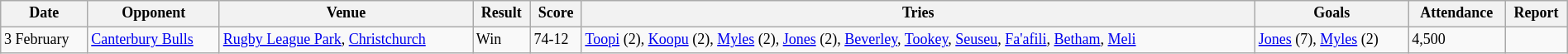<table class="wikitable" style="font-size:75%;" width="100%">
<tr>
<th>Date</th>
<th>Opponent</th>
<th>Venue</th>
<th>Result</th>
<th>Score</th>
<th>Tries</th>
<th>Goals</th>
<th>Attendance</th>
<th>Report</th>
</tr>
<tr>
<td>3 February</td>
<td> <a href='#'>Canterbury Bulls</a></td>
<td><a href='#'>Rugby League Park</a>, <a href='#'>Christchurch</a></td>
<td>Win</td>
<td>74-12</td>
<td><a href='#'>Toopi</a> (2), <a href='#'>Koopu</a> (2), <a href='#'>Myles</a> (2), <a href='#'>Jones</a> (2), <a href='#'>Beverley</a>, <a href='#'>Tookey</a>, <a href='#'>Seuseu</a>, <a href='#'>Fa'afili</a>, <a href='#'>Betham</a>, <a href='#'>Meli</a></td>
<td><a href='#'>Jones</a> (7), <a href='#'>Myles</a> (2)</td>
<td>4,500</td>
<td></td>
</tr>
</table>
